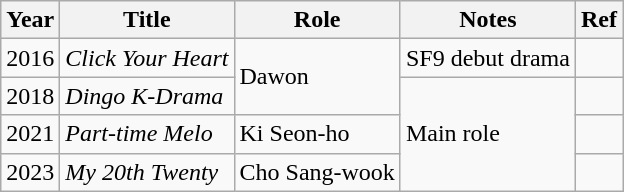<table class="wikitable">
<tr>
<th>Year</th>
<th>Title</th>
<th>Role</th>
<th>Notes</th>
<th>Ref</th>
</tr>
<tr>
<td>2016</td>
<td><em>Click Your Heart</em></td>
<td rowspan="2">Dawon</td>
<td>SF9 debut drama</td>
<td></td>
</tr>
<tr>
<td>2018</td>
<td><em>Dingo K-Drama</em></td>
<td rowspan="3">Main role</td>
<td></td>
</tr>
<tr>
<td>2021</td>
<td><em>Part-time Melo</em></td>
<td>Ki Seon-ho</td>
<td></td>
</tr>
<tr>
<td>2023</td>
<td><em>My 20th Twenty</em></td>
<td>Cho Sang-wook</td>
<td></td>
</tr>
</table>
